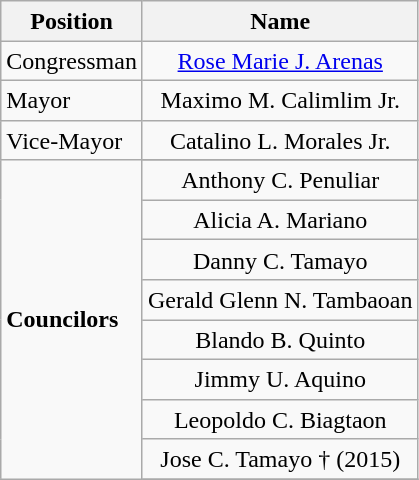<table class="wikitable" style="line-height:1.20em; font-size:100%;">
<tr>
<th>Position</th>
<th>Name</th>
</tr>
<tr>
<td>Congressman</td>
<td style="text-align:center;"><a href='#'>Rose Marie J. Arenas</a></td>
</tr>
<tr>
<td>Mayor</td>
<td style="text-align:center;">Maximo M. Calimlim Jr.</td>
</tr>
<tr>
<td>Vice-Mayor</td>
<td style="text-align:center;">Catalino L. Morales Jr.</td>
</tr>
<tr>
<td rowspan=13><strong>Councilors</strong></td>
</tr>
<tr>
<td style="text-align:center;">Anthony C. Penuliar</td>
</tr>
<tr>
<td style="text-align:center;">Alicia A. Mariano</td>
</tr>
<tr>
<td style="text-align:center;">Danny C. Tamayo</td>
</tr>
<tr>
<td style="text-align:center;">Gerald Glenn N. Tambaoan</td>
</tr>
<tr>
<td style="text-align:center;">Blando B. Quinto</td>
</tr>
<tr>
<td style="text-align:center;">Jimmy U. Aquino</td>
</tr>
<tr>
<td style="text-align:center;">Leopoldo C. Biagtaon</td>
</tr>
<tr>
<td style="text-align:center;">Jose C. Tamayo † (2015)</td>
</tr>
<tr>
</tr>
</table>
